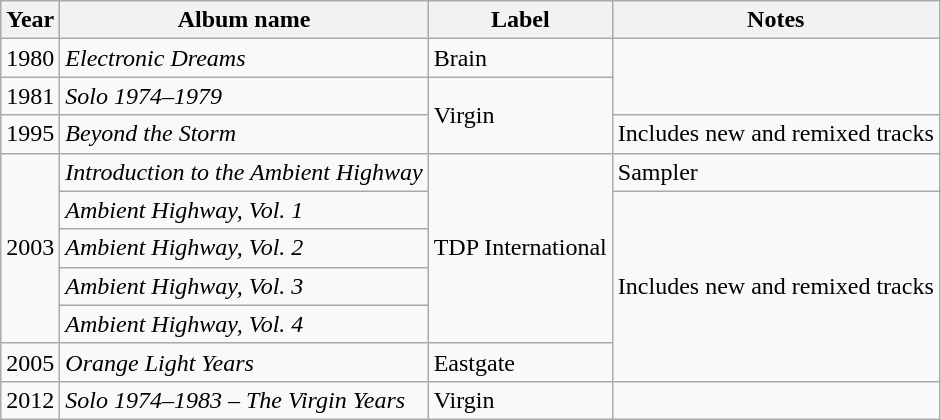<table class="wikitable">
<tr>
<th>Year</th>
<th>Album name</th>
<th>Label</th>
<th>Notes</th>
</tr>
<tr>
<td>1980</td>
<td><em>Electronic Dreams</em></td>
<td>Brain</td>
<td rowspan="2" scope="row"></td>
</tr>
<tr>
<td>1981</td>
<td><em>Solo 1974–1979</em></td>
<td rowspan="2" scope="row">Virgin</td>
</tr>
<tr>
<td>1995</td>
<td><em>Beyond the Storm</em></td>
<td>Includes new and remixed tracks</td>
</tr>
<tr>
<td rowspan="5" scope="row">2003</td>
<td><em>Introduction to the Ambient Highway</em></td>
<td rowspan="5" scope="row">TDP International</td>
<td>Sampler</td>
</tr>
<tr>
<td><em>Ambient Highway, Vol. 1</em></td>
<td rowspan="5" scope="row">Includes new and remixed tracks</td>
</tr>
<tr>
<td><em>Ambient Highway, Vol. 2</em></td>
</tr>
<tr>
<td><em>Ambient Highway, Vol. 3</em></td>
</tr>
<tr>
<td><em>Ambient Highway, Vol. 4</em></td>
</tr>
<tr>
<td>2005</td>
<td><em>Orange Light Years</em></td>
<td>Eastgate</td>
</tr>
<tr>
<td>2012</td>
<td><em>Solo 1974–1983 – The Virgin Years</em></td>
<td>Virgin</td>
<td></td>
</tr>
</table>
